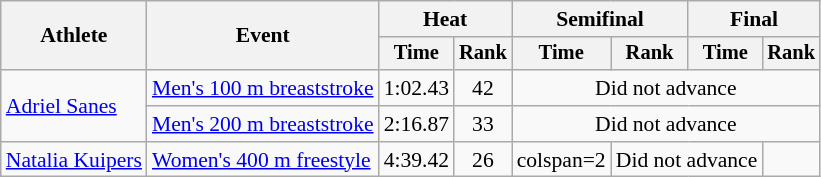<table class=wikitable style="font-size:90%">
<tr>
<th rowspan="2">Athlete</th>
<th rowspan="2">Event</th>
<th colspan="2">Heat</th>
<th colspan="2">Semifinal</th>
<th colspan="2">Final</th>
</tr>
<tr style="font-size:95%">
<th>Time</th>
<th>Rank</th>
<th>Time</th>
<th>Rank</th>
<th>Time</th>
<th>Rank</th>
</tr>
<tr align=center>
<td align=left rowspan=2><a href='#'>Adriel Sanes</a></td>
<td align=left><a href='#'>Men's 100 m breaststroke</a></td>
<td>1:02.43</td>
<td>42</td>
<td colspan=4>Did not advance</td>
</tr>
<tr align=center>
<td align=left><a href='#'>Men's 200 m breaststroke</a></td>
<td>2:16.87</td>
<td>33</td>
<td colspan="4">Did not advance</td>
</tr>
<tr align=center>
<td align=left><a href='#'>Natalia Kuipers</a></td>
<td align=left><a href='#'>Women's 400 m freestyle</a></td>
<td>4:39.42</td>
<td>26</td>
<td>colspan=2 </td>
<td colspan=2>Did not advance</td>
</tr>
</table>
